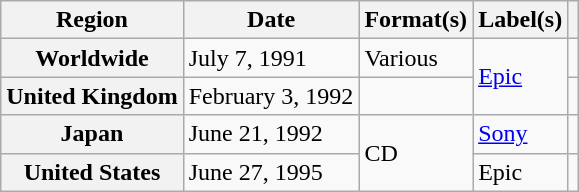<table class="wikitable plainrowheaders">
<tr>
<th scope="col">Region</th>
<th scope="col">Date</th>
<th scope="col">Format(s)</th>
<th scope="col">Label(s)</th>
<th scope="col"></th>
</tr>
<tr>
<th scope="row">Worldwide</th>
<td>July 7, 1991</td>
<td>Various</td>
<td rowspan="2"><a href='#'>Epic</a></td>
<td></td>
</tr>
<tr>
<th scope="row">United Kingdom</th>
<td>February 3, 1992</td>
<td></td>
<td></td>
</tr>
<tr>
<th scope="row">Japan</th>
<td>June 21, 1992</td>
<td rowspan="2">CD</td>
<td><a href='#'>Sony</a></td>
<td></td>
</tr>
<tr>
<th scope="row">United States</th>
<td>June 27, 1995</td>
<td>Epic</td>
<td></td>
</tr>
</table>
